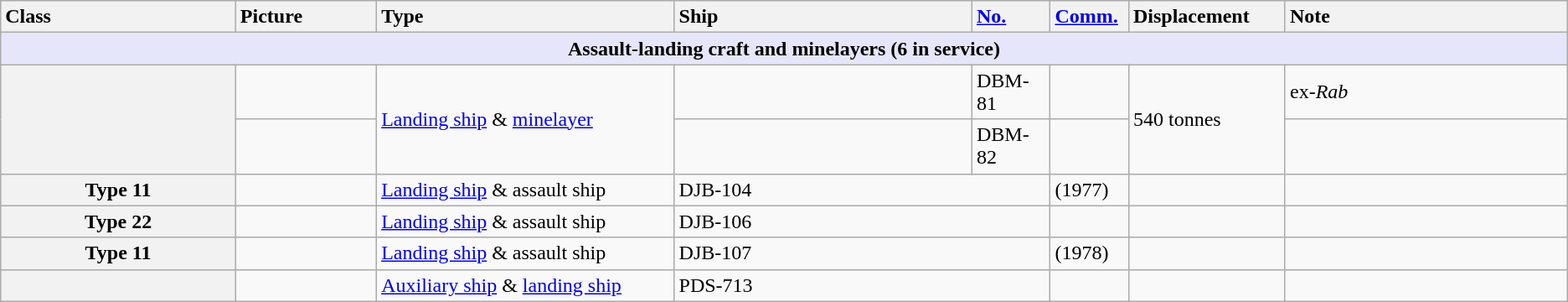<table class="wikitable">
<tr>
<th style="text-align:left; width:15%;">Class</th>
<th style="text-align:left; width:9%;">Picture</th>
<th style="text-align:left; width:19%;">Type</th>
<th style="text-align:left; width:19%;">Ship</th>
<th style="text-align:left; width: 5%;"><a href='#'>No.</a></th>
<th style="text-align:left; width: 5%;"><a href='#'>Comm.</a></th>
<th style="text-align:left; width:10%;">Displacement</th>
<th style="text-align:left; width:20%;">Note</th>
</tr>
<tr>
<th colspan="8" style="background: lavender;">Assault-landing craft and minelayers (6 in service)</th>
</tr>
<tr>
<th rowspan=2></th>
<td></td>
<td rowspan=2><a href='#'>Landing ship</a> & <a href='#'>minelayer</a></td>
<td></td>
<td>DBM-81</td>
<td></td>
<td rowspan=2>540 tonnes</td>
<td>ex-<em>Rab</em></td>
</tr>
<tr>
<td></td>
<td></td>
<td>DBM-82</td>
<td></td>
<td></td>
</tr>
<tr>
<th>Type 11</th>
<td></td>
<td><a href='#'>Landing ship</a> & assault ship</td>
<td colspan=2>DJB-104</td>
<td>(1977)</td>
<td></td>
</tr>
<tr>
<th>Type 22</th>
<td></td>
<td><a href='#'>Landing ship</a> & assault ship</td>
<td colspan=2>DJB-106</td>
<td></td>
<td></td>
<td></td>
</tr>
<tr>
<th>Type 11</th>
<td></td>
<td><a href='#'>Landing ship</a> & assault ship</td>
<td colspan=2>DJB-107</td>
<td>(1978)</td>
<td></td>
<td></td>
</tr>
<tr>
<th></th>
<td></td>
<td><a href='#'>Auxiliary ship</a> & <a href='#'>landing ship</a></td>
<td colspan=2>PDS-713</td>
<td></td>
<td></td>
<td></td>
</tr>
</table>
